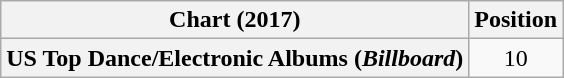<table class="wikitable plainrowheaders" style="text-align:center">
<tr>
<th scope="col">Chart (2017)</th>
<th scope="col">Position</th>
</tr>
<tr>
<th scope="row">US Top Dance/Electronic Albums (<em>Billboard</em>)</th>
<td>10</td>
</tr>
</table>
